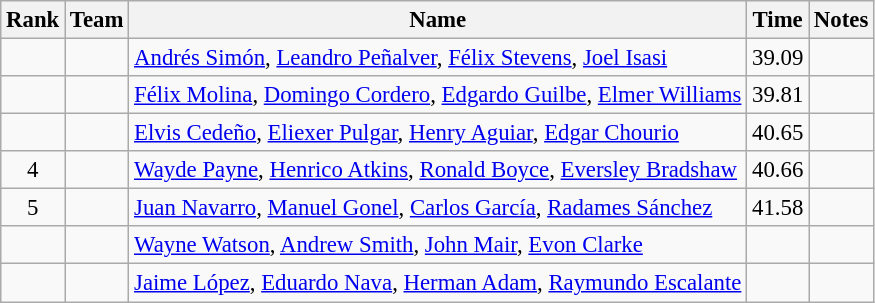<table class="wikitable sortable" style="text-align:center;font-size:95%">
<tr>
<th>Rank</th>
<th>Team</th>
<th>Name</th>
<th>Time</th>
<th>Notes</th>
</tr>
<tr>
<td></td>
<td align=left></td>
<td align=left><a href='#'>Andrés Simón</a>, <a href='#'>Leandro Peñalver</a>, <a href='#'>Félix Stevens</a>, <a href='#'>Joel Isasi</a></td>
<td>39.09</td>
<td></td>
</tr>
<tr>
<td></td>
<td align=left></td>
<td align=left><a href='#'>Félix Molina</a>, <a href='#'>Domingo Cordero</a>, <a href='#'>Edgardo Guilbe</a>, <a href='#'>Elmer Williams</a></td>
<td>39.81</td>
<td></td>
</tr>
<tr>
<td></td>
<td align=left></td>
<td align=left><a href='#'>Elvis Cedeño</a>, <a href='#'>Eliexer Pulgar</a>, <a href='#'>Henry Aguiar</a>, <a href='#'>Edgar Chourio</a></td>
<td>40.65</td>
<td></td>
</tr>
<tr>
<td>4</td>
<td align=left></td>
<td align=left><a href='#'>Wayde Payne</a>, <a href='#'>Henrico Atkins</a>, <a href='#'>Ronald Boyce</a>, <a href='#'>Eversley Bradshaw</a></td>
<td>40.66</td>
<td></td>
</tr>
<tr>
<td>5</td>
<td align=left></td>
<td align=left><a href='#'>Juan Navarro</a>, <a href='#'>Manuel Gonel</a>, <a href='#'>Carlos García</a>, <a href='#'>Radames Sánchez</a></td>
<td>41.58</td>
<td></td>
</tr>
<tr>
<td></td>
<td align=left></td>
<td align=left><a href='#'>Wayne Watson</a>, <a href='#'>Andrew Smith</a>, <a href='#'>John Mair</a>, <a href='#'>Evon Clarke</a></td>
<td></td>
<td></td>
</tr>
<tr>
<td></td>
<td align=left></td>
<td align=left><a href='#'>Jaime López</a>, <a href='#'>Eduardo Nava</a>, <a href='#'>Herman Adam</a>, <a href='#'>Raymundo Escalante</a></td>
<td></td>
<td></td>
</tr>
</table>
